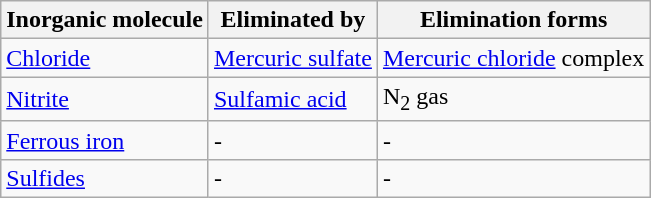<table class="wikitable">
<tr>
<th>Inorganic molecule</th>
<th>Eliminated by</th>
<th>Elimination forms</th>
</tr>
<tr>
<td><a href='#'>Chloride</a></td>
<td><a href='#'>Mercuric sulfate</a></td>
<td><a href='#'>Mercuric chloride</a> complex</td>
</tr>
<tr>
<td><a href='#'>Nitrite</a></td>
<td><a href='#'>Sulfamic acid</a></td>
<td>N<sub>2</sub> gas</td>
</tr>
<tr>
<td><a href='#'>Ferrous iron</a></td>
<td>-</td>
<td>-</td>
</tr>
<tr>
<td><a href='#'>Sulfides</a></td>
<td>-</td>
<td>-</td>
</tr>
</table>
